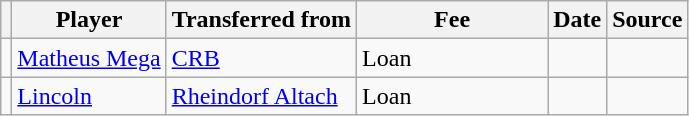<table class="wikitable plainrowheaders sortable">
<tr>
<th></th>
<th scope="col">Player</th>
<th>Transferred from</th>
<th style="width: 120px;">Fee</th>
<th scope="col">Date</th>
<th scope="col">Source</th>
</tr>
<tr>
<td align="center"></td>
<td> <a href='#'>Matheus Mega</a></td>
<td> <a href='#'>CRB</a></td>
<td>Loan</td>
<td></td>
<td></td>
</tr>
<tr>
<td align="center"></td>
<td> <a href='#'>Lincoln</a></td>
<td> <a href='#'>Rheindorf Altach</a></td>
<td>Loan</td>
<td></td>
<td></td>
</tr>
</table>
